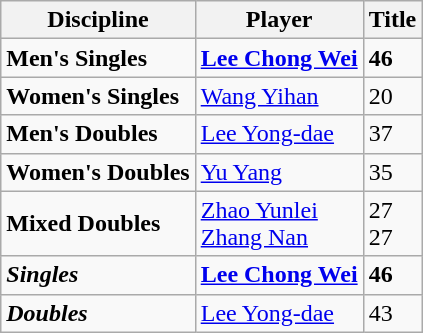<table class="wikitable sortable">
<tr>
<th style=>Discipline</th>
<th style=>Player</th>
<th style=>Title</th>
</tr>
<tr>
<td><strong>Men's Singles</strong></td>
<td> <strong><a href='#'>Lee Chong Wei</a></strong></td>
<td><strong>46</strong></td>
</tr>
<tr>
<td><strong>Women's Singles</strong></td>
<td> <a href='#'>Wang Yihan</a></td>
<td>20</td>
</tr>
<tr>
<td><strong>Men's Doubles</strong></td>
<td> <a href='#'>Lee Yong-dae</a></td>
<td>37</td>
</tr>
<tr>
<td><strong>Women's Doubles</strong></td>
<td> <a href='#'>Yu Yang</a></td>
<td>35</td>
</tr>
<tr>
<td><strong>Mixed Doubles</strong></td>
<td> <a href='#'>Zhao Yunlei</a><br> <a href='#'>Zhang Nan</a></td>
<td>27<br>27</td>
</tr>
<tr>
<td><strong><em>Singles</em></strong></td>
<td> <strong><a href='#'>Lee Chong Wei</a></strong></td>
<td><strong>46</strong></td>
</tr>
<tr>
<td><strong><em>Doubles</em></strong></td>
<td> <a href='#'>Lee Yong-dae</a></td>
<td>43</td>
</tr>
</table>
